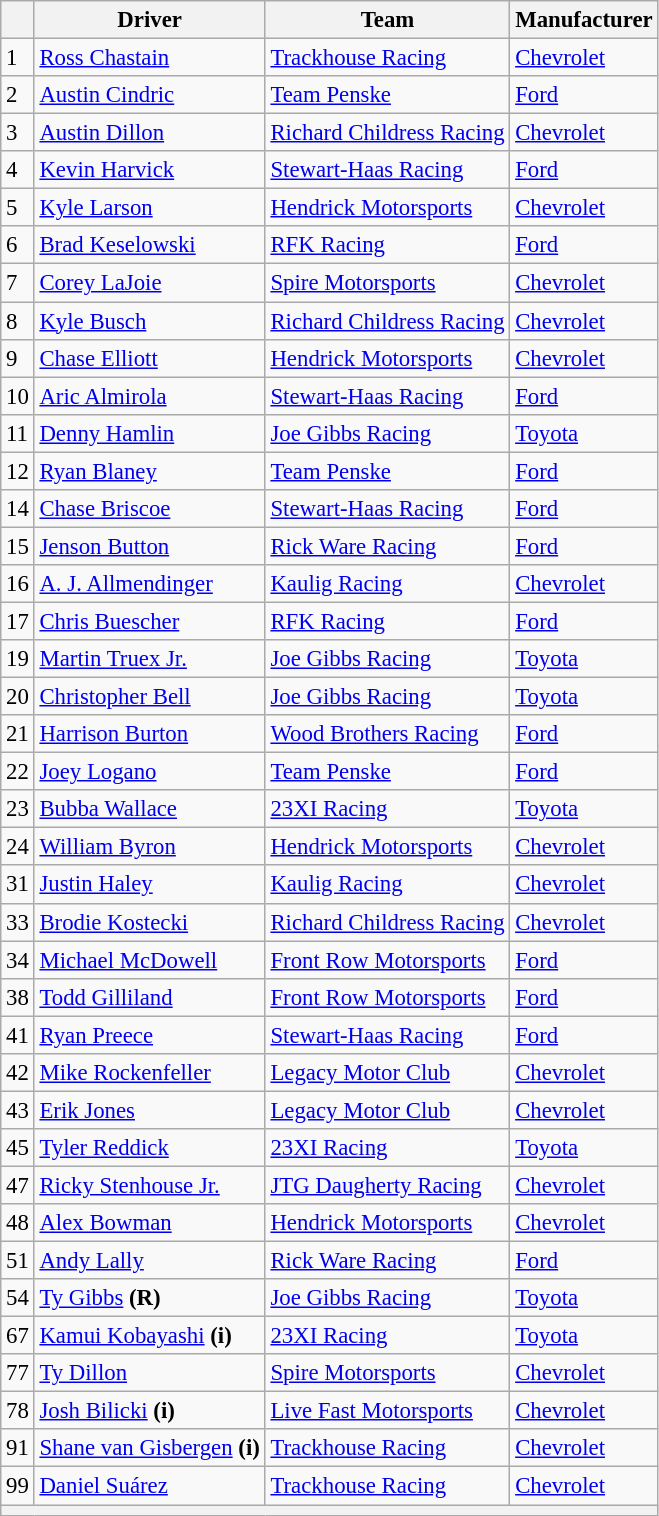<table class="wikitable" style="font-size:95%">
<tr>
<th></th>
<th>Driver</th>
<th>Team</th>
<th>Manufacturer</th>
</tr>
<tr>
<td>1</td>
<td><a href='#'>Ross Chastain</a></td>
<td><a href='#'>Trackhouse Racing</a></td>
<td><a href='#'>Chevrolet</a></td>
</tr>
<tr>
<td>2</td>
<td><a href='#'>Austin Cindric</a></td>
<td><a href='#'>Team Penske</a></td>
<td><a href='#'>Ford</a></td>
</tr>
<tr>
<td>3</td>
<td><a href='#'>Austin Dillon</a></td>
<td nowrap><a href='#'>Richard Childress Racing</a></td>
<td><a href='#'>Chevrolet</a></td>
</tr>
<tr>
<td>4</td>
<td><a href='#'>Kevin Harvick</a></td>
<td><a href='#'>Stewart-Haas Racing</a></td>
<td><a href='#'>Ford</a></td>
</tr>
<tr>
<td>5</td>
<td><a href='#'>Kyle Larson</a></td>
<td><a href='#'>Hendrick Motorsports</a></td>
<td><a href='#'>Chevrolet</a></td>
</tr>
<tr>
<td>6</td>
<td><a href='#'>Brad Keselowski</a></td>
<td><a href='#'>RFK Racing</a></td>
<td><a href='#'>Ford</a></td>
</tr>
<tr>
<td>7</td>
<td><a href='#'>Corey LaJoie</a></td>
<td><a href='#'>Spire Motorsports</a></td>
<td><a href='#'>Chevrolet</a></td>
</tr>
<tr>
<td>8</td>
<td><a href='#'>Kyle Busch</a></td>
<td><a href='#'>Richard Childress Racing</a></td>
<td><a href='#'>Chevrolet</a></td>
</tr>
<tr>
<td>9</td>
<td><a href='#'>Chase Elliott</a></td>
<td><a href='#'>Hendrick Motorsports</a></td>
<td><a href='#'>Chevrolet</a></td>
</tr>
<tr>
<td>10</td>
<td><a href='#'>Aric Almirola</a></td>
<td><a href='#'>Stewart-Haas Racing</a></td>
<td><a href='#'>Ford</a></td>
</tr>
<tr>
<td>11</td>
<td><a href='#'>Denny Hamlin</a></td>
<td><a href='#'>Joe Gibbs Racing</a></td>
<td><a href='#'>Toyota</a></td>
</tr>
<tr>
<td>12</td>
<td><a href='#'>Ryan Blaney</a></td>
<td><a href='#'>Team Penske</a></td>
<td><a href='#'>Ford</a></td>
</tr>
<tr>
<td>14</td>
<td><a href='#'>Chase Briscoe</a></td>
<td><a href='#'>Stewart-Haas Racing</a></td>
<td><a href='#'>Ford</a></td>
</tr>
<tr>
<td>15</td>
<td><a href='#'>Jenson Button</a></td>
<td><a href='#'>Rick Ware Racing</a></td>
<td><a href='#'>Ford</a></td>
</tr>
<tr>
<td>16</td>
<td><a href='#'>A. J. Allmendinger</a></td>
<td><a href='#'>Kaulig Racing</a></td>
<td><a href='#'>Chevrolet</a></td>
</tr>
<tr>
<td>17</td>
<td><a href='#'>Chris Buescher</a></td>
<td><a href='#'>RFK Racing</a></td>
<td><a href='#'>Ford</a></td>
</tr>
<tr>
<td>19</td>
<td><a href='#'>Martin Truex Jr.</a></td>
<td><a href='#'>Joe Gibbs Racing</a></td>
<td><a href='#'>Toyota</a></td>
</tr>
<tr>
<td>20</td>
<td><a href='#'>Christopher Bell</a></td>
<td><a href='#'>Joe Gibbs Racing</a></td>
<td><a href='#'>Toyota</a></td>
</tr>
<tr>
<td>21</td>
<td><a href='#'>Harrison Burton</a></td>
<td><a href='#'>Wood Brothers Racing</a></td>
<td><a href='#'>Ford</a></td>
</tr>
<tr>
<td>22</td>
<td><a href='#'>Joey Logano</a></td>
<td><a href='#'>Team Penske</a></td>
<td><a href='#'>Ford</a></td>
</tr>
<tr>
<td>23</td>
<td><a href='#'>Bubba Wallace</a></td>
<td><a href='#'>23XI Racing</a></td>
<td><a href='#'>Toyota</a></td>
</tr>
<tr>
<td>24</td>
<td><a href='#'>William Byron</a></td>
<td><a href='#'>Hendrick Motorsports</a></td>
<td><a href='#'>Chevrolet</a></td>
</tr>
<tr>
<td>31</td>
<td><a href='#'>Justin Haley</a></td>
<td><a href='#'>Kaulig Racing</a></td>
<td><a href='#'>Chevrolet</a></td>
</tr>
<tr>
<td>33</td>
<td><a href='#'>Brodie Kostecki</a></td>
<td><a href='#'>Richard Childress Racing</a></td>
<td><a href='#'>Chevrolet</a></td>
</tr>
<tr>
<td>34</td>
<td><a href='#'>Michael McDowell</a></td>
<td><a href='#'>Front Row Motorsports</a></td>
<td><a href='#'>Ford</a></td>
</tr>
<tr>
<td>38</td>
<td><a href='#'>Todd Gilliland</a></td>
<td><a href='#'>Front Row Motorsports</a></td>
<td><a href='#'>Ford</a></td>
</tr>
<tr>
<td>41</td>
<td><a href='#'>Ryan Preece</a></td>
<td><a href='#'>Stewart-Haas Racing</a></td>
<td><a href='#'>Ford</a></td>
</tr>
<tr>
<td>42</td>
<td><a href='#'>Mike Rockenfeller</a></td>
<td><a href='#'>Legacy Motor Club</a></td>
<td><a href='#'>Chevrolet</a></td>
</tr>
<tr>
<td>43</td>
<td><a href='#'>Erik Jones</a></td>
<td><a href='#'>Legacy Motor Club</a></td>
<td><a href='#'>Chevrolet</a></td>
</tr>
<tr>
<td>45</td>
<td><a href='#'>Tyler Reddick</a></td>
<td><a href='#'>23XI Racing</a></td>
<td><a href='#'>Toyota</a></td>
</tr>
<tr>
<td>47</td>
<td nowrap><a href='#'>Ricky Stenhouse Jr.</a></td>
<td><a href='#'>JTG Daugherty Racing</a></td>
<td><a href='#'>Chevrolet</a></td>
</tr>
<tr>
<td>48</td>
<td><a href='#'>Alex Bowman</a></td>
<td><a href='#'>Hendrick Motorsports</a></td>
<td><a href='#'>Chevrolet</a></td>
</tr>
<tr>
<td>51</td>
<td><a href='#'>Andy Lally</a></td>
<td><a href='#'>Rick Ware Racing</a></td>
<td><a href='#'>Ford</a></td>
</tr>
<tr>
<td>54</td>
<td><a href='#'>Ty Gibbs</a> <strong>(R)</strong></td>
<td><a href='#'>Joe Gibbs Racing</a></td>
<td><a href='#'>Toyota</a></td>
</tr>
<tr>
<td>67</td>
<td><a href='#'>Kamui Kobayashi</a> <strong>(i)</strong></td>
<td><a href='#'>23XI Racing</a></td>
<td><a href='#'>Toyota</a></td>
</tr>
<tr>
<td>77</td>
<td><a href='#'>Ty Dillon</a></td>
<td><a href='#'>Spire Motorsports</a></td>
<td><a href='#'>Chevrolet</a></td>
</tr>
<tr>
<td>78</td>
<td><a href='#'>Josh Bilicki</a> <strong>(i)</strong></td>
<td><a href='#'>Live Fast Motorsports</a></td>
<td><a href='#'>Chevrolet</a></td>
</tr>
<tr>
<td>91</td>
<td nowrap><a href='#'>Shane van Gisbergen</a> <strong>(i)</strong></td>
<td><a href='#'>Trackhouse Racing</a></td>
<td><a href='#'>Chevrolet</a></td>
</tr>
<tr>
<td>99</td>
<td><a href='#'>Daniel Suárez</a></td>
<td><a href='#'>Trackhouse Racing</a></td>
<td><a href='#'>Chevrolet</a></td>
</tr>
<tr>
<th colspan="4"></th>
</tr>
</table>
